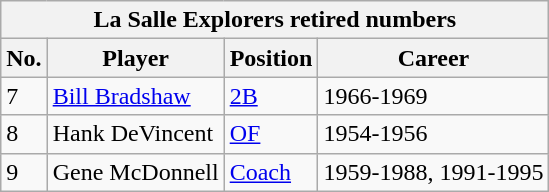<table class="wikitable">
<tr>
<th colspan="4">La Salle Explorers retired numbers</th>
</tr>
<tr>
<th>No.</th>
<th>Player</th>
<th>Position</th>
<th>Career</th>
</tr>
<tr>
<td>7</td>
<td><a href='#'>Bill Bradshaw</a></td>
<td><a href='#'>2B</a></td>
<td>1966-1969</td>
</tr>
<tr>
<td>8</td>
<td>Hank DeVincent</td>
<td><a href='#'>OF</a></td>
<td>1954-1956</td>
</tr>
<tr>
<td>9</td>
<td>Gene McDonnell</td>
<td><a href='#'>Coach</a></td>
<td>1959-1988, 1991-1995</td>
</tr>
</table>
